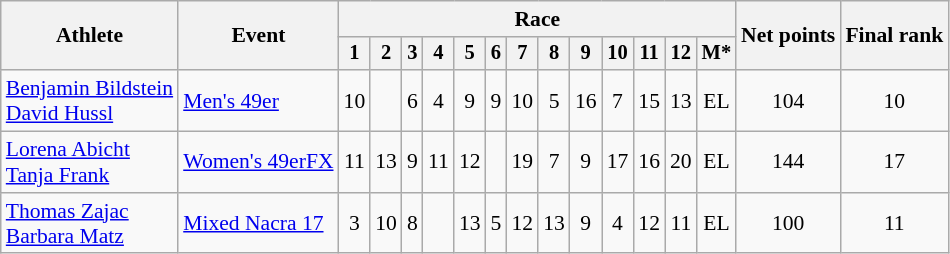<table class="wikitable" style="font-size:90%">
<tr>
<th rowspan="2">Athlete</th>
<th rowspan="2">Event</th>
<th colspan=13>Race</th>
<th rowspan=2>Net points</th>
<th rowspan=2>Final rank</th>
</tr>
<tr style="font-size:95%">
<th>1</th>
<th>2</th>
<th>3</th>
<th>4</th>
<th>5</th>
<th>6</th>
<th>7</th>
<th>8</th>
<th>9</th>
<th>10</th>
<th>11</th>
<th>12</th>
<th>M*</th>
</tr>
<tr align=center>
<td align=left><a href='#'>Benjamin Bildstein</a><br><a href='#'>David Hussl</a></td>
<td align=left><a href='#'>Men's 49er</a></td>
<td>10</td>
<td></td>
<td>6</td>
<td>4</td>
<td>9</td>
<td>9</td>
<td>10</td>
<td>5</td>
<td>16</td>
<td>7</td>
<td>15</td>
<td>13</td>
<td>EL</td>
<td>104</td>
<td>10</td>
</tr>
<tr align=center>
<td align=left><a href='#'>Lorena Abicht</a><br><a href='#'>Tanja Frank</a></td>
<td align=left><a href='#'>Women's 49erFX</a></td>
<td>11</td>
<td>13</td>
<td>9</td>
<td>11</td>
<td>12</td>
<td></td>
<td>19</td>
<td>7</td>
<td>9</td>
<td>17</td>
<td>16</td>
<td>20</td>
<td>EL</td>
<td>144</td>
<td>17</td>
</tr>
<tr align=center>
<td align=left><a href='#'>Thomas Zajac</a><br><a href='#'>Barbara Matz</a></td>
<td align=left><a href='#'>Mixed Nacra 17</a></td>
<td>3</td>
<td>10</td>
<td>8</td>
<td></td>
<td>13</td>
<td>5</td>
<td>12</td>
<td>13</td>
<td>9</td>
<td>4</td>
<td>12</td>
<td>11</td>
<td>EL</td>
<td>100</td>
<td>11</td>
</tr>
</table>
